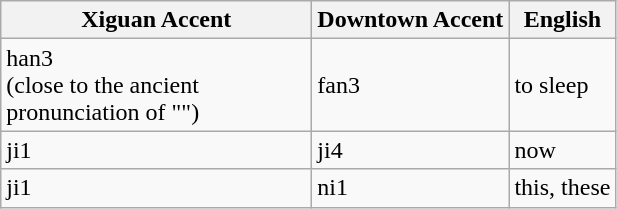<table border="1" class="wikitable">
<tr>
<th>Xiguan Accent</th>
<th>Downtown Accent</th>
<th>English</th>
</tr>
<tr>
<td width=200>han3 <br>(close to the ancient pronunciation of "")</td>
<td>fan3 </td>
<td>to sleep</td>
</tr>
<tr>
<td>ji1 </td>
<td>ji4 </td>
<td>now</td>
</tr>
<tr>
<td>ji1 </td>
<td>ni1 </td>
<td>this, these</td>
</tr>
</table>
